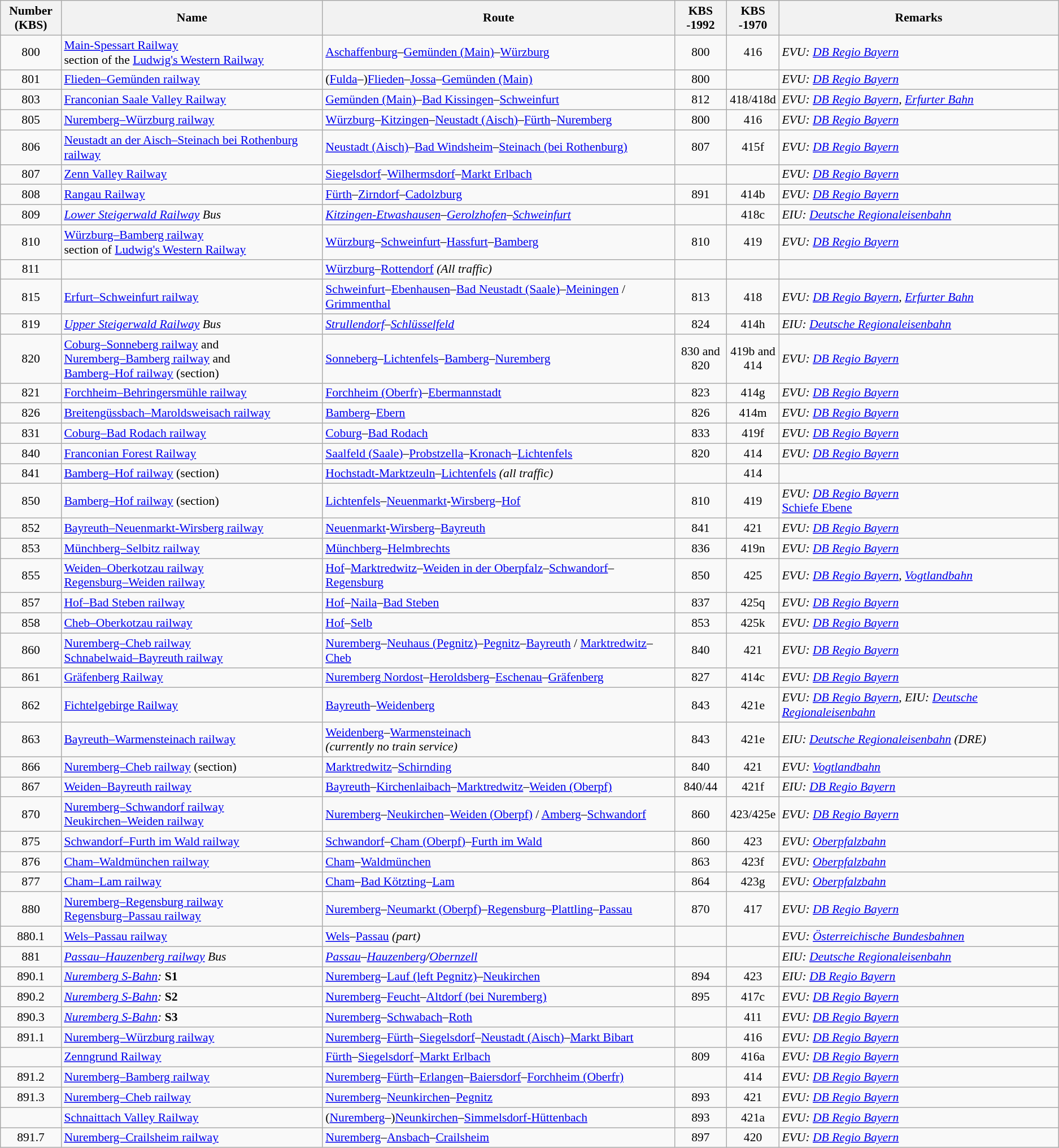<table class="wikitable" style="Font-Size: 90%">
<tr class="hintergrundfarbe6">
<th style="text-align:center; width:65px;">Number <br> (KBS)</th>
<th>Name</th>
<th>Route</th>
<th style="width:55px;">KBS -1992</th>
<th style="width:55px;">KBS -1970</th>
<th>Remarks</th>
</tr>
<tr>
<td style="text-align:center;">800</td>
<td><a href='#'>Main-Spessart Railway</a> <br> section of the <a href='#'>Ludwig's Western Railway</a></td>
<td><a href='#'>Aschaffenburg</a>–<a href='#'>Gemünden (Main)</a>–<a href='#'>Würzburg</a></td>
<td style="text-align:center;">800</td>
<td style="text-align:center;">416</td>
<td><em>EVU: <a href='#'>DB Regio Bayern</a></em></td>
</tr>
<tr>
<td style="text-align:center;">801</td>
<td><a href='#'>Flieden–Gemünden railway</a></td>
<td>(<a href='#'>Fulda</a>–)<a href='#'>Flieden</a>–<a href='#'>Jossa</a>–<a href='#'>Gemünden (Main)</a></td>
<td style="text-align:center;">800</td>
<td style="text-align:center;"></td>
<td><em>EVU: <a href='#'>DB Regio Bayern</a></em></td>
</tr>
<tr>
<td style="text-align:center;">803</td>
<td><a href='#'>Franconian Saale Valley Railway</a></td>
<td><a href='#'>Gemünden (Main)</a>–<a href='#'>Bad Kissingen</a>–<a href='#'>Schweinfurt</a></td>
<td style="text-align:center;">812</td>
<td style="text-align:center;">418/418d</td>
<td><em>EVU: <a href='#'>DB Regio Bayern</a>, <a href='#'>Erfurter Bahn</a></em></td>
</tr>
<tr>
<td style="text-align:center;">805</td>
<td><a href='#'>Nuremberg–Würzburg railway</a></td>
<td><a href='#'>Würzburg</a>–<a href='#'>Kitzingen</a>–<a href='#'>Neustadt (Aisch)</a>–<a href='#'>Fürth</a>–<a href='#'>Nuremberg</a></td>
<td style="text-align:center;">800</td>
<td style="text-align:center;">416</td>
<td><em>EVU: <a href='#'>DB Regio Bayern</a></em></td>
</tr>
<tr>
<td style="text-align:center;">806</td>
<td><a href='#'>Neustadt an der Aisch–Steinach bei Rothenburg railway</a></td>
<td><a href='#'>Neustadt (Aisch)</a>–<a href='#'>Bad Windsheim</a>–<a href='#'>Steinach (bei Rothenburg)</a></td>
<td style="text-align:center;">807</td>
<td style="text-align:center;">415f</td>
<td><em>EVU: <a href='#'>DB Regio Bayern</a></em></td>
</tr>
<tr>
<td style="text-align:center;">807</td>
<td><a href='#'>Zenn Valley Railway</a></td>
<td><a href='#'>Siegelsdorf</a>–<a href='#'>Wilhermsdorf</a>–<a href='#'>Markt Erlbach</a></td>
<td style="text-align:center;"></td>
<td style="text-align:center;"></td>
<td><em>EVU: <a href='#'>DB Regio Bayern</a></em></td>
</tr>
<tr>
<td style="text-align:center;">808</td>
<td><a href='#'>Rangau Railway</a></td>
<td><a href='#'>Fürth</a>–<a href='#'>Zirndorf</a>–<a href='#'>Cadolzburg</a></td>
<td style="text-align:center;">891</td>
<td style="text-align:center;">414b</td>
<td><em>EVU: <a href='#'>DB Regio Bayern</a></em></td>
</tr>
<tr>
<td style="text-align:center;">809</td>
<td><em><a href='#'>Lower Steigerwald Railway</a> Bus</em></td>
<td><em><a href='#'>Kitzingen-Etwashausen</a>–<a href='#'>Gerolzhofen</a>–<a href='#'>Schweinfurt</a></em></td>
<td style="text-align:center;"></td>
<td style="text-align:center;">418c</td>
<td><em>EIU: <a href='#'>Deutsche Regionaleisenbahn</a></em></td>
</tr>
<tr>
<td style="text-align:center;">810</td>
<td><a href='#'>Würzburg–Bamberg railway</a> <br> section of <a href='#'>Ludwig's Western Railway</a></td>
<td><a href='#'>Würzburg</a>–<a href='#'>Schweinfurt</a>–<a href='#'>Hassfurt</a>–<a href='#'>Bamberg</a></td>
<td style="text-align:center;">810</td>
<td style="text-align:center;">419</td>
<td><em>EVU: <a href='#'>DB Regio Bayern</a></em></td>
</tr>
<tr>
<td style="text-align:center;">811</td>
<td></td>
<td><a href='#'>Würzburg</a>–<a href='#'>Rottendorf</a> <em>(All traffic)</em></td>
<td style="text-align:center;"></td>
<td style="text-align:center;"></td>
<td></td>
</tr>
<tr>
<td style="text-align:center;">815</td>
<td><a href='#'>Erfurt–Schweinfurt railway</a></td>
<td><a href='#'>Schweinfurt</a>–<a href='#'>Ebenhausen</a>–<a href='#'>Bad Neustadt (Saale)</a>–<a href='#'>Meiningen</a> / <a href='#'>Grimmenthal</a></td>
<td style="text-align:center;">813</td>
<td style="text-align:center;">418</td>
<td><em>EVU: <a href='#'>DB Regio Bayern</a>, <a href='#'>Erfurter Bahn</a></em></td>
</tr>
<tr>
<td style="text-align:center;">819</td>
<td><em><a href='#'>Upper Steigerwald Railway</a> Bus</em></td>
<td><em><a href='#'>Strullendorf</a>–<a href='#'>Schlüsselfeld</a></em></td>
<td style="text-align:center;">824</td>
<td style="text-align:center;">414h</td>
<td><em>EIU: <a href='#'>Deutsche Regionaleisenbahn</a></em></td>
</tr>
<tr>
<td style="text-align:center;">820</td>
<td><a href='#'>Coburg–Sonneberg railway</a> and <br> <a href='#'>Nuremberg–Bamberg railway</a> and <br> <a href='#'>Bamberg–Hof railway</a> (section)</td>
<td><a href='#'>Sonneberg</a>–<a href='#'>Lichtenfels</a>–<a href='#'>Bamberg</a>–<a href='#'>Nuremberg</a></td>
<td style="text-align:center;">830 and 820</td>
<td style="text-align:center;">419b and 414</td>
<td><em>EVU: <a href='#'>DB Regio Bayern</a></em></td>
</tr>
<tr>
<td style="text-align:center;">821</td>
<td><a href='#'>Forchheim–Behringersmühle railway</a></td>
<td><a href='#'>Forchheim (Oberfr)</a>–<a href='#'>Ebermannstadt</a></td>
<td style="text-align:center;">823</td>
<td style="text-align:center;">414g</td>
<td><em>EVU: <a href='#'>DB Regio Bayern</a></em></td>
</tr>
<tr>
<td style="text-align:center;">826</td>
<td><a href='#'>Breitengüssbach–Maroldsweisach railway</a></td>
<td><a href='#'>Bamberg</a>–<a href='#'>Ebern</a></td>
<td style="text-align:center;">826</td>
<td style="text-align:center;">414m</td>
<td><em>EVU: <a href='#'>DB Regio Bayern</a></em></td>
</tr>
<tr>
<td style="text-align:center;">831</td>
<td><a href='#'>Coburg–Bad Rodach railway</a></td>
<td><a href='#'>Coburg</a>–<a href='#'>Bad Rodach</a></td>
<td style="text-align:center;">833</td>
<td style="text-align:center;">419f</td>
<td><em>EVU: <a href='#'>DB Regio Bayern</a></em></td>
</tr>
<tr>
<td style="text-align:center;">840</td>
<td><a href='#'>Franconian Forest Railway</a></td>
<td><a href='#'>Saalfeld (Saale)</a>–<a href='#'>Probstzella</a>–<a href='#'>Kronach</a>–<a href='#'>Lichtenfels</a></td>
<td style="text-align:center;">820</td>
<td style="text-align:center;">414</td>
<td><em>EVU: <a href='#'>DB Regio Bayern</a></em></td>
</tr>
<tr>
<td style="text-align:center;">841</td>
<td><a href='#'>Bamberg–Hof railway</a> (section)</td>
<td><a href='#'>Hochstadt-Marktzeuln</a>–<a href='#'>Lichtenfels</a> <em>(all traffic)</em></td>
<td style="text-align:center;"></td>
<td style="text-align:center;">414</td>
<td></td>
</tr>
<tr>
<td style="text-align:center;">850</td>
<td><a href='#'>Bamberg–Hof railway</a> (section)</td>
<td><a href='#'>Lichtenfels</a>–<a href='#'>Neuenmarkt</a>-<a href='#'>Wirsberg</a>–<a href='#'>Hof</a></td>
<td style="text-align:center;">810</td>
<td style="text-align:center;">419</td>
<td><em>EVU: <a href='#'>DB Regio Bayern</a></em> <br> <a href='#'>Schiefe Ebene</a></td>
</tr>
<tr>
<td style="text-align:center;">852</td>
<td><a href='#'>Bayreuth–Neuenmarkt-Wirsberg railway</a></td>
<td><a href='#'>Neuenmarkt</a>-<a href='#'>Wirsberg</a>–<a href='#'>Bayreuth</a></td>
<td style="text-align:center;">841</td>
<td style="text-align:center;">421</td>
<td><em>EVU: <a href='#'>DB Regio Bayern</a></em></td>
</tr>
<tr>
<td style="text-align:center;">853</td>
<td><a href='#'>Münchberg–Selbitz railway</a></td>
<td><a href='#'>Münchberg</a>–<a href='#'>Helmbrechts</a></td>
<td style="text-align:center;">836</td>
<td style="text-align:center;">419n</td>
<td><em>EVU: <a href='#'>DB Regio Bayern</a></em></td>
</tr>
<tr>
<td style="text-align:center;">855</td>
<td><a href='#'>Weiden–Oberkotzau railway</a><br><a href='#'>Regensburg–Weiden railway</a></td>
<td><a href='#'>Hof</a>–<a href='#'>Marktredwitz</a>–<a href='#'>Weiden in der Oberpfalz</a>–<a href='#'>Schwandorf</a>–<a href='#'>Regensburg</a></td>
<td style="text-align:center;">850</td>
<td style="text-align:center;">425</td>
<td><em>EVU: <a href='#'>DB Regio Bayern</a>, <a href='#'>Vogtlandbahn</a></em></td>
</tr>
<tr>
<td style="text-align:center;">857</td>
<td><a href='#'>Hof–Bad Steben railway</a></td>
<td><a href='#'>Hof</a>–<a href='#'>Naila</a>–<a href='#'>Bad Steben</a></td>
<td style="text-align:center;">837</td>
<td style="text-align:center;">425q</td>
<td><em>EVU: <a href='#'>DB Regio Bayern</a></em></td>
</tr>
<tr>
<td style="text-align:center;">858</td>
<td><a href='#'>Cheb–Oberkotzau railway</a></td>
<td><a href='#'>Hof</a>–<a href='#'>Selb</a></td>
<td style="text-align:center;">853</td>
<td style="text-align:center;">425k</td>
<td><em>EVU: <a href='#'>DB Regio Bayern</a></em></td>
</tr>
<tr>
<td style="text-align:center;">860</td>
<td><a href='#'>Nuremberg–Cheb railway</a> <br> <a href='#'>Schnabelwaid–Bayreuth railway</a></td>
<td><a href='#'>Nuremberg</a>–<a href='#'>Neuhaus (Pegnitz)</a>–<a href='#'>Pegnitz</a>–<a href='#'>Bayreuth</a> / <a href='#'>Marktredwitz</a>–<a href='#'>Cheb</a></td>
<td style="text-align:center;">840</td>
<td style="text-align:center;">421</td>
<td><em>EVU: <a href='#'>DB Regio Bayern</a></em></td>
</tr>
<tr>
<td style="text-align:center;">861</td>
<td><a href='#'>Gräfenberg Railway</a></td>
<td><a href='#'>Nuremberg Nordost</a>–<a href='#'>Heroldsberg</a>–<a href='#'>Eschenau</a>–<a href='#'>Gräfenberg</a></td>
<td style="text-align:center;">827</td>
<td style="text-align:center;">414c</td>
<td><em>EVU: <a href='#'>DB Regio Bayern</a></em></td>
</tr>
<tr>
<td style="text-align:center;">862</td>
<td><a href='#'>Fichtelgebirge Railway</a></td>
<td><a href='#'>Bayreuth</a>–<a href='#'>Weidenberg</a></td>
<td style="text-align:center;">843</td>
<td style="text-align:center;">421e</td>
<td><em>EVU: <a href='#'>DB Regio Bayern</a></em>, <em>EIU: <a href='#'>Deutsche Regionaleisenbahn</a></em></td>
</tr>
<tr>
<td style="text-align:center;">863</td>
<td><a href='#'>Bayreuth–Warmensteinach railway</a></td>
<td><a href='#'>Weidenberg</a>–<a href='#'>Warmensteinach</a> <br> <em>(currently no train service)</em></td>
<td style="text-align:center;">843</td>
<td style="text-align:center;">421e</td>
<td><em>EIU: <a href='#'>Deutsche Regionaleisenbahn</a> (DRE)</em></td>
</tr>
<tr>
<td style="text-align:center;">866</td>
<td><a href='#'>Nuremberg–Cheb railway</a> (section)</td>
<td><a href='#'>Marktredwitz</a>–<a href='#'>Schirnding</a></td>
<td style="text-align:center;">840</td>
<td style="text-align:center;">421</td>
<td><em>EVU: <a href='#'>Vogtlandbahn</a></em></td>
</tr>
<tr>
<td style="text-align:center;">867</td>
<td><a href='#'>Weiden–Bayreuth railway</a></td>
<td><a href='#'>Bayreuth</a>–<a href='#'>Kirchenlaibach</a>–<a href='#'>Marktredwitz</a>–<a href='#'>Weiden (Oberpf)</a></td>
<td style="text-align:center;">840/44</td>
<td style="text-align:center;">421f</td>
<td><em>EIU: <a href='#'>DB Regio Bayern</a></em></td>
</tr>
<tr>
<td style="text-align:center;">870</td>
<td><a href='#'>Nuremberg–Schwandorf railway</a> <br> <a href='#'>Neukirchen–Weiden railway</a></td>
<td><a href='#'>Nuremberg</a>–<a href='#'>Neukirchen</a>–<a href='#'>Weiden (Oberpf)</a> / <a href='#'>Amberg</a>–<a href='#'>Schwandorf</a></td>
<td style="text-align:center;">860</td>
<td style="text-align:center;">423/425e</td>
<td><em>EVU: <a href='#'>DB Regio Bayern</a></em></td>
</tr>
<tr>
<td style="text-align:center;">875</td>
<td><a href='#'>Schwandorf–Furth im Wald railway</a></td>
<td><a href='#'>Schwandorf</a>–<a href='#'>Cham (Oberpf)</a>–<a href='#'>Furth im Wald</a></td>
<td style="text-align:center;">860</td>
<td style="text-align:center;">423</td>
<td><em>EVU: <a href='#'>Oberpfalzbahn</a></em></td>
</tr>
<tr>
<td style="text-align:center;">876</td>
<td><a href='#'>Cham–Waldmünchen railway</a></td>
<td><a href='#'>Cham</a>–<a href='#'>Waldmünchen</a></td>
<td style="text-align:center;">863</td>
<td style="text-align:center;">423f</td>
<td><em>EVU: <a href='#'>Oberpfalzbahn</a></em></td>
</tr>
<tr>
<td style="text-align:center;">877</td>
<td><a href='#'>Cham–Lam railway</a></td>
<td><a href='#'>Cham</a>–<a href='#'>Bad Kötzting</a>–<a href='#'>Lam</a></td>
<td style="text-align:center;">864</td>
<td style="text-align:center;">423g</td>
<td><em>EVU: <a href='#'>Oberpfalzbahn</a></em></td>
</tr>
<tr>
<td style="text-align:center;">880</td>
<td><a href='#'>Nuremberg–Regensburg railway</a> <br> <a href='#'>Regensburg–Passau railway</a></td>
<td><a href='#'>Nuremberg</a>–<a href='#'>Neumarkt (Oberpf)</a>–<a href='#'>Regensburg</a>–<a href='#'>Plattling</a>–<a href='#'>Passau</a></td>
<td style="text-align:center;">870</td>
<td style="text-align:center;">417</td>
<td><em>EVU: <a href='#'>DB Regio Bayern</a></em></td>
</tr>
<tr>
<td style="text-align:center;">880.1</td>
<td><a href='#'>Wels–Passau railway</a></td>
<td><a href='#'>Wels</a>–<a href='#'>Passau</a> <em>(part)</em></td>
<td style="text-align:center;"></td>
<td style="text-align:center;"></td>
<td><em>EVU: <a href='#'>Österreichische Bundesbahnen</a></em></td>
</tr>
<tr>
<td style="text-align:center;">881</td>
<td><em><a href='#'>Passau–Hauzenberg railway</a> Bus</em></td>
<td><em><a href='#'>Passau</a>–<a href='#'>Hauzenberg</a>/<a href='#'>Obernzell</a></em></td>
<td style="text-align:center;"></td>
<td style="text-align:center;"></td>
<td><em>EIU: <a href='#'>Deutsche Regionaleisenbahn</a></em></td>
</tr>
<tr>
<td style="text-align:center;">890.1</td>
<td><em><a href='#'>Nuremberg S-Bahn</a>:</em> <strong>S1</strong></td>
<td><a href='#'>Nuremberg</a>–<a href='#'>Lauf (left Pegnitz)</a>–<a href='#'>Neukirchen</a></td>
<td style="text-align:center;">894</td>
<td style="text-align:center;">423</td>
<td><em>EIU: <a href='#'>DB Regio Bayern</a></em></td>
</tr>
<tr>
<td style="text-align:center;">890.2</td>
<td><em><a href='#'>Nuremberg S-Bahn</a>:</em> <strong>S2</strong></td>
<td><a href='#'>Nuremberg</a>–<a href='#'>Feucht</a>–<a href='#'>Altdorf (bei Nuremberg)</a></td>
<td style="text-align:center;">895</td>
<td style="text-align:center;">417c</td>
<td><em>EVU: <a href='#'>DB Regio Bayern</a></em></td>
</tr>
<tr>
<td style="text-align:center;">890.3</td>
<td><em><a href='#'>Nuremberg S-Bahn</a>:</em> <strong>S3</strong></td>
<td><a href='#'>Nuremberg</a>–<a href='#'>Schwabach</a>–<a href='#'>Roth</a></td>
<td style="text-align:center;"></td>
<td style="text-align:center;">411</td>
<td><em>EVU: <a href='#'>DB Regio Bayern</a></em></td>
</tr>
<tr>
<td style="text-align:center;">891.1</td>
<td><a href='#'>Nuremberg–Würzburg railway</a></td>
<td><a href='#'>Nuremberg</a>–<a href='#'>Fürth</a>–<a href='#'>Siegelsdorf</a>–<a href='#'>Neustadt (Aisch)</a>–<a href='#'>Markt Bibart</a></td>
<td style="text-align:center;"></td>
<td style="text-align:center;">416</td>
<td><em>EVU: <a href='#'>DB Regio Bayern</a></em></td>
</tr>
<tr>
<td style="text-align:center;"></td>
<td><a href='#'>Zenngrund Railway</a></td>
<td><a href='#'>Fürth</a>–<a href='#'>Siegelsdorf</a>–<a href='#'>Markt Erlbach</a></td>
<td style="text-align:center;">809</td>
<td style="text-align:center;">416a</td>
<td><em>EVU: <a href='#'>DB Regio Bayern</a></em></td>
</tr>
<tr>
<td style="text-align:center;">891.2</td>
<td><a href='#'>Nuremberg–Bamberg railway</a></td>
<td><a href='#'>Nuremberg</a>–<a href='#'>Fürth</a>–<a href='#'>Erlangen</a>–<a href='#'>Baiersdorf</a>–<a href='#'>Forchheim (Oberfr)</a></td>
<td style="text-align:center;"></td>
<td style="text-align:center;">414</td>
<td><em>EVU: <a href='#'>DB Regio Bayern</a></em></td>
</tr>
<tr>
<td style="text-align:center;">891.3</td>
<td><a href='#'>Nuremberg–Cheb railway</a></td>
<td><a href='#'>Nuremberg</a>–<a href='#'>Neunkirchen</a>–<a href='#'>Pegnitz</a></td>
<td style="text-align:center;">893</td>
<td style="text-align:center;">421</td>
<td><em>EVU: <a href='#'>DB Regio Bayern</a></em></td>
</tr>
<tr>
<td style="text-align:center;"></td>
<td><a href='#'>Schnaittach Valley Railway</a></td>
<td>(<a href='#'>Nuremberg</a>–)<a href='#'>Neunkirchen</a>–<a href='#'>Simmelsdorf-Hüttenbach</a></td>
<td style="text-align:center;">893</td>
<td style="text-align:center;">421a</td>
<td><em>EVU: <a href='#'>DB Regio Bayern</a></em></td>
</tr>
<tr>
<td style="text-align:center;">891.7</td>
<td><a href='#'>Nuremberg–Crailsheim railway</a></td>
<td><a href='#'>Nuremberg</a>–<a href='#'>Ansbach</a>–<a href='#'>Crailsheim</a></td>
<td style="text-align:center;">897</td>
<td style="text-align:center;">420</td>
<td><em>EVU: <a href='#'>DB Regio Bayern</a></em></td>
</tr>
</table>
